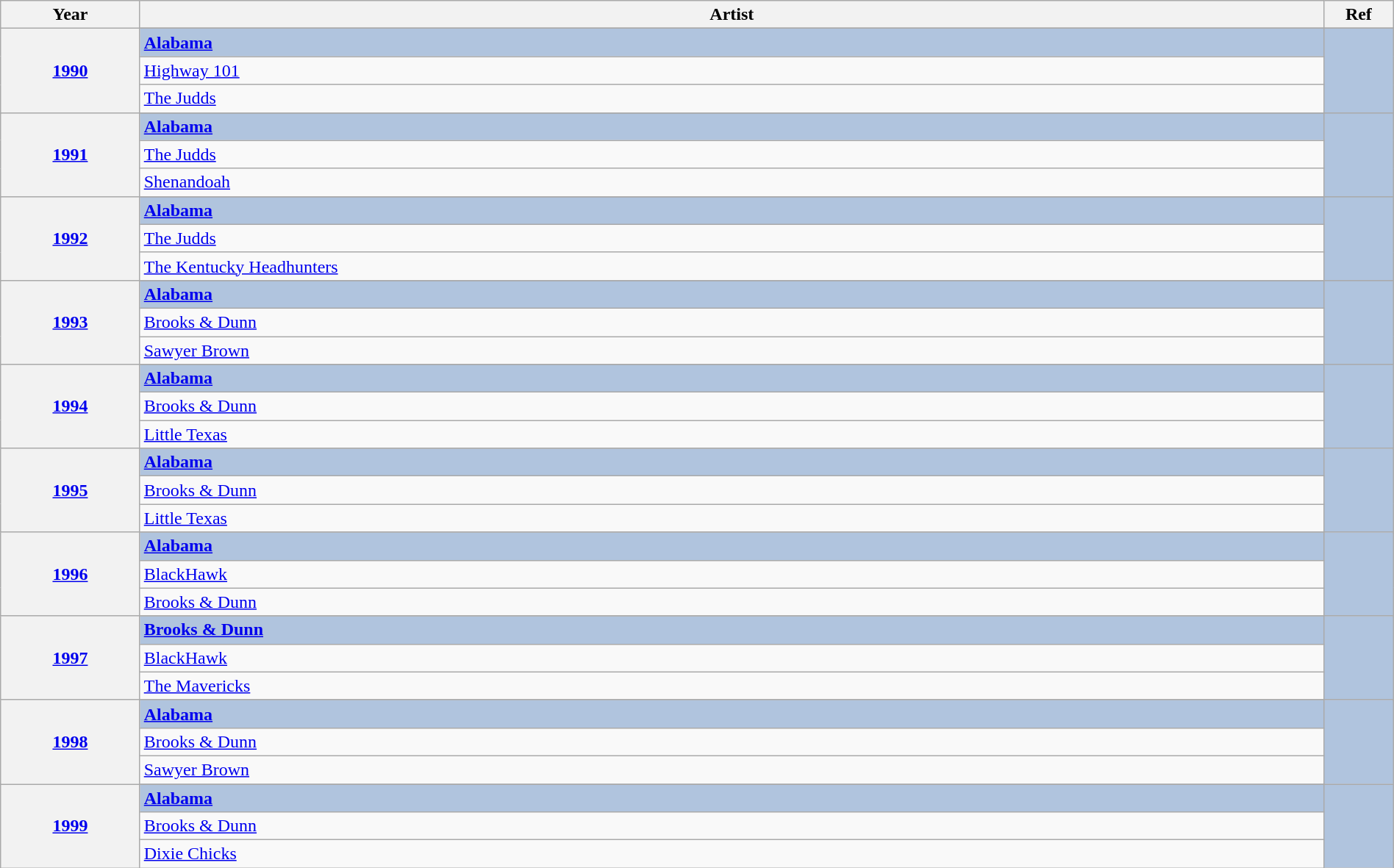<table class="wikitable" width="100%">
<tr>
<th width="10%">Year</th>
<th width="85%">Artist</th>
<th width="5%">Ref</th>
</tr>
<tr>
<th rowspan="4" align="center"><a href='#'>1990<br></a></th>
</tr>
<tr style="background:#B0C4DE">
<td><strong><a href='#'>Alabama</a></strong></td>
<td rowspan="4" align="center"></td>
</tr>
<tr>
<td><a href='#'>Highway 101</a></td>
</tr>
<tr>
<td><a href='#'>The Judds</a></td>
</tr>
<tr>
<th rowspan="4" align="center"><a href='#'>1991<br></a></th>
</tr>
<tr style="background:#B0C4DE">
<td><strong><a href='#'>Alabama</a></strong></td>
<td rowspan="4" align="center"></td>
</tr>
<tr>
<td><a href='#'>The Judds</a></td>
</tr>
<tr>
<td><a href='#'>Shenandoah</a></td>
</tr>
<tr>
<th rowspan="4" align="center"><a href='#'>1992<br></a></th>
</tr>
<tr style="background:#B0C4DE">
<td><strong><a href='#'>Alabama</a></strong></td>
<td rowspan="4" align="center"></td>
</tr>
<tr>
<td><a href='#'>The Judds</a></td>
</tr>
<tr>
<td><a href='#'>The Kentucky Headhunters</a></td>
</tr>
<tr>
<th rowspan="4" align="center"><a href='#'>1993<br></a></th>
</tr>
<tr style="background:#B0C4DE">
<td><strong><a href='#'>Alabama</a></strong></td>
<td rowspan="4" align="center"></td>
</tr>
<tr>
<td><a href='#'>Brooks & Dunn</a></td>
</tr>
<tr>
<td><a href='#'>Sawyer Brown</a></td>
</tr>
<tr>
<th rowspan="4" align="center"><a href='#'>1994<br></a></th>
</tr>
<tr style="background:#B0C4DE">
<td><strong><a href='#'>Alabama</a></strong></td>
<td rowspan="4" align="center"></td>
</tr>
<tr>
<td><a href='#'>Brooks & Dunn</a></td>
</tr>
<tr>
<td><a href='#'>Little Texas</a></td>
</tr>
<tr>
<th rowspan="4" align="center"><a href='#'>1995<br></a></th>
</tr>
<tr style="background:#B0C4DE">
<td><strong><a href='#'>Alabama</a></strong></td>
<td rowspan="4" align="center"></td>
</tr>
<tr>
<td><a href='#'>Brooks & Dunn</a></td>
</tr>
<tr>
<td><a href='#'>Little Texas</a></td>
</tr>
<tr>
<th rowspan="4" align="center"><a href='#'>1996<br></a></th>
</tr>
<tr style="background:#B0C4DE">
<td><strong><a href='#'>Alabama</a></strong></td>
<td rowspan="4" align="center"></td>
</tr>
<tr>
<td><a href='#'>BlackHawk</a></td>
</tr>
<tr>
<td><a href='#'>Brooks & Dunn</a></td>
</tr>
<tr>
<th rowspan="4" align="center"><a href='#'>1997<br></a></th>
</tr>
<tr style="background:#B0C4DE">
<td><strong><a href='#'>Brooks & Dunn</a></strong></td>
<td rowspan="4" align="center"></td>
</tr>
<tr>
<td><a href='#'>BlackHawk</a></td>
</tr>
<tr>
<td><a href='#'>The Mavericks</a></td>
</tr>
<tr>
<th rowspan="4" align="center"><a href='#'>1998<br></a></th>
</tr>
<tr style="background:#B0C4DE">
<td><strong><a href='#'>Alabama</a></strong></td>
<td rowspan="4" align="center"></td>
</tr>
<tr>
<td><a href='#'>Brooks & Dunn</a></td>
</tr>
<tr>
<td><a href='#'>Sawyer Brown</a></td>
</tr>
<tr>
<th rowspan="4" align="center"><a href='#'>1999<br></a></th>
</tr>
<tr style="background:#B0C4DE">
<td><strong><a href='#'>Alabama</a></strong></td>
<td rowspan="4" align="center"></td>
</tr>
<tr>
<td><a href='#'>Brooks & Dunn</a></td>
</tr>
<tr>
<td><a href='#'>Dixie Chicks</a></td>
</tr>
</table>
